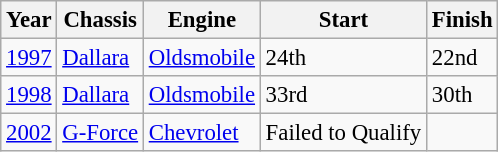<table class="wikitable" style="font-size: 95%;">
<tr>
<th>Year</th>
<th>Chassis</th>
<th>Engine</th>
<th>Start</th>
<th>Finish</th>
</tr>
<tr>
<td><a href='#'>1997</a></td>
<td><a href='#'>Dallara</a></td>
<td><a href='#'>Oldsmobile</a></td>
<td>24th</td>
<td>22nd</td>
</tr>
<tr>
<td><a href='#'>1998</a></td>
<td><a href='#'>Dallara</a></td>
<td><a href='#'>Oldsmobile</a></td>
<td>33rd</td>
<td>30th</td>
</tr>
<tr>
<td><a href='#'>2002</a></td>
<td><a href='#'>G-Force</a></td>
<td><a href='#'>Chevrolet</a></td>
<td>Failed to Qualify</td>
<td></td>
</tr>
</table>
